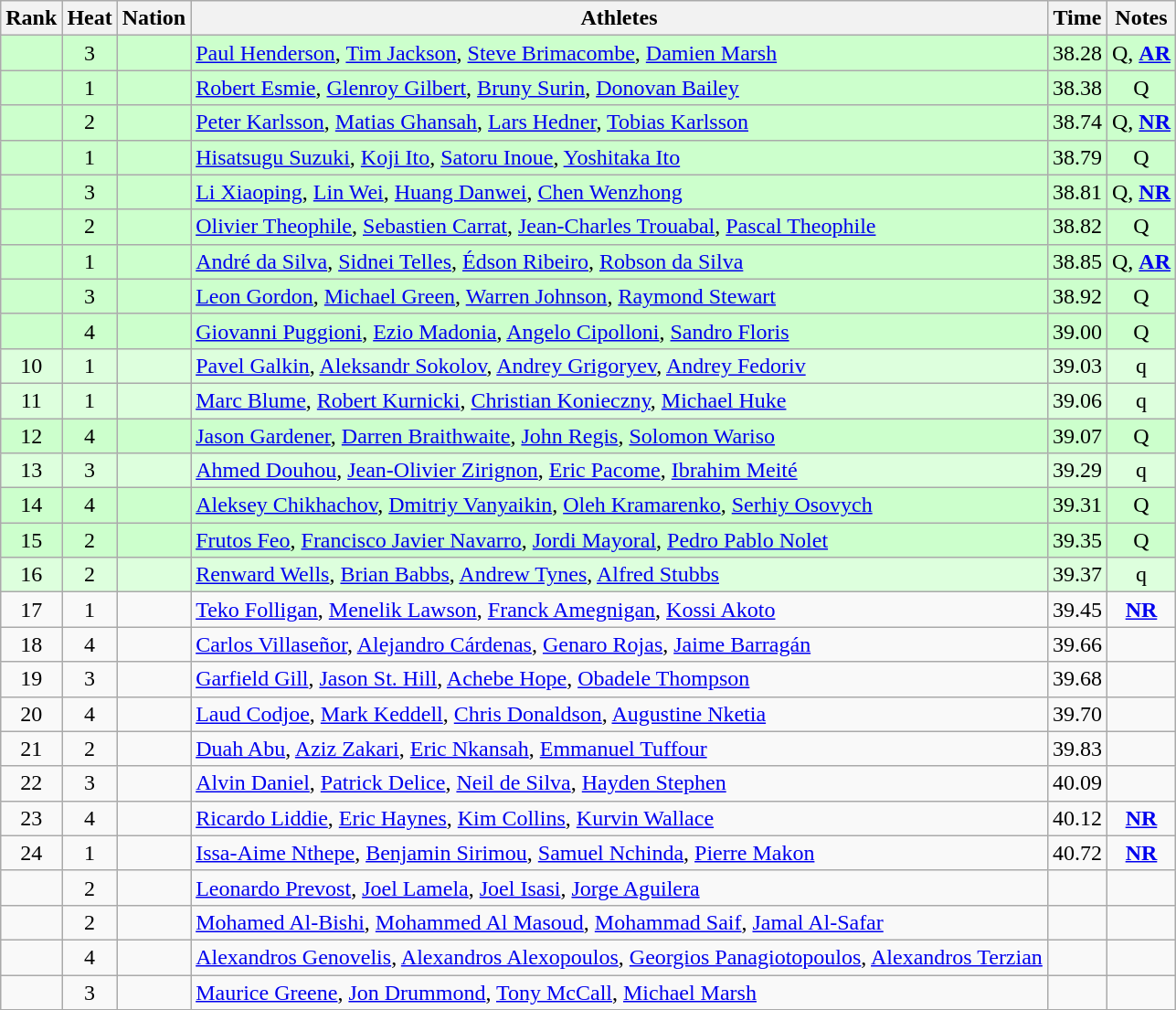<table class="wikitable sortable" style="text-align:center">
<tr>
<th>Rank</th>
<th>Heat</th>
<th>Nation</th>
<th>Athletes</th>
<th>Time</th>
<th>Notes</th>
</tr>
<tr bgcolor=ccffcc>
<td></td>
<td>3</td>
<td align=left></td>
<td align=left><a href='#'>Paul Henderson</a>, <a href='#'>Tim Jackson</a>, <a href='#'>Steve Brimacombe</a>, <a href='#'>Damien Marsh</a></td>
<td>38.28</td>
<td>Q, <strong><a href='#'>AR</a></strong></td>
</tr>
<tr bgcolor=ccffcc>
<td></td>
<td>1</td>
<td align=left></td>
<td align=left><a href='#'>Robert Esmie</a>, <a href='#'>Glenroy Gilbert</a>, <a href='#'>Bruny Surin</a>, <a href='#'>Donovan Bailey</a></td>
<td>38.38</td>
<td>Q</td>
</tr>
<tr bgcolor=ccffcc>
<td></td>
<td>2</td>
<td align=left></td>
<td align=left><a href='#'>Peter Karlsson</a>, <a href='#'>Matias Ghansah</a>, <a href='#'>Lars Hedner</a>, <a href='#'>Tobias Karlsson</a></td>
<td>38.74</td>
<td>Q, <strong><a href='#'>NR</a></strong></td>
</tr>
<tr bgcolor=ccffcc>
<td></td>
<td>1</td>
<td align=left></td>
<td align=left><a href='#'>Hisatsugu Suzuki</a>, <a href='#'>Koji Ito</a>, <a href='#'>Satoru Inoue</a>, <a href='#'>Yoshitaka Ito</a></td>
<td>38.79</td>
<td>Q</td>
</tr>
<tr bgcolor=ccffcc>
<td></td>
<td>3</td>
<td align=left></td>
<td align=left><a href='#'>Li Xiaoping</a>, <a href='#'>Lin Wei</a>, <a href='#'>Huang Danwei</a>, <a href='#'>Chen Wenzhong</a></td>
<td>38.81</td>
<td>Q, <strong><a href='#'>NR</a></strong></td>
</tr>
<tr bgcolor=ccffcc>
<td></td>
<td>2</td>
<td align=left></td>
<td align=left><a href='#'>Olivier Theophile</a>, <a href='#'>Sebastien Carrat</a>, <a href='#'>Jean-Charles Trouabal</a>, <a href='#'>Pascal Theophile</a></td>
<td>38.82</td>
<td>Q</td>
</tr>
<tr bgcolor=ccffcc>
<td></td>
<td>1</td>
<td align=left></td>
<td align=left><a href='#'>André da Silva</a>, <a href='#'>Sidnei Telles</a>, <a href='#'>Édson Ribeiro</a>, <a href='#'>Robson da Silva</a></td>
<td>38.85</td>
<td>Q, <strong><a href='#'>AR</a></strong></td>
</tr>
<tr bgcolor=ccffcc>
<td></td>
<td>3</td>
<td align=left></td>
<td align=left><a href='#'>Leon Gordon</a>, <a href='#'>Michael Green</a>, <a href='#'>Warren Johnson</a>, <a href='#'>Raymond Stewart</a></td>
<td>38.92</td>
<td>Q</td>
</tr>
<tr bgcolor=ccffcc>
<td></td>
<td>4</td>
<td align=left></td>
<td align=left><a href='#'>Giovanni Puggioni</a>, <a href='#'>Ezio Madonia</a>, <a href='#'>Angelo Cipolloni</a>, <a href='#'>Sandro Floris</a></td>
<td>39.00</td>
<td>Q</td>
</tr>
<tr bgcolor=ddffdd>
<td>10</td>
<td>1</td>
<td align=left></td>
<td align=left><a href='#'>Pavel Galkin</a>, <a href='#'>Aleksandr Sokolov</a>, <a href='#'>Andrey Grigoryev</a>, <a href='#'>Andrey Fedoriv</a></td>
<td>39.03</td>
<td>q</td>
</tr>
<tr bgcolor=ddffdd>
<td>11</td>
<td>1</td>
<td align=left></td>
<td align=left><a href='#'>Marc Blume</a>, <a href='#'>Robert Kurnicki</a>, <a href='#'>Christian Konieczny</a>, <a href='#'>Michael Huke</a></td>
<td>39.06</td>
<td>q</td>
</tr>
<tr bgcolor=ccffcc>
<td>12</td>
<td>4</td>
<td align=left></td>
<td align=left><a href='#'>Jason Gardener</a>, <a href='#'>Darren Braithwaite</a>, <a href='#'>John Regis</a>, <a href='#'>Solomon Wariso</a></td>
<td>39.07</td>
<td>Q</td>
</tr>
<tr bgcolor=ddffdd>
<td>13</td>
<td>3</td>
<td align=left></td>
<td align=left><a href='#'>Ahmed Douhou</a>, <a href='#'>Jean-Olivier Zirignon</a>, <a href='#'>Eric Pacome</a>, <a href='#'>Ibrahim Meité</a></td>
<td>39.29</td>
<td>q</td>
</tr>
<tr bgcolor=ccffcc>
<td>14</td>
<td>4</td>
<td align=left></td>
<td align=left><a href='#'>Aleksey Chikhachov</a>, <a href='#'>Dmitriy Vanyaikin</a>, <a href='#'>Oleh Kramarenko</a>, <a href='#'>Serhiy Osovych</a></td>
<td>39.31</td>
<td>Q</td>
</tr>
<tr bgcolor=ccffcc>
<td>15</td>
<td>2</td>
<td align=left></td>
<td align=left><a href='#'>Frutos Feo</a>, <a href='#'>Francisco Javier Navarro</a>, <a href='#'>Jordi Mayoral</a>, <a href='#'>Pedro Pablo Nolet</a></td>
<td>39.35</td>
<td>Q</td>
</tr>
<tr bgcolor=ddffdd>
<td>16</td>
<td>2</td>
<td align=left></td>
<td align=left><a href='#'>Renward Wells</a>, <a href='#'>Brian Babbs</a>, <a href='#'>Andrew Tynes</a>, <a href='#'>Alfred Stubbs</a></td>
<td>39.37</td>
<td>q</td>
</tr>
<tr>
<td>17</td>
<td>1</td>
<td align=left></td>
<td align=left><a href='#'>Teko Folligan</a>, <a href='#'>Menelik Lawson</a>, <a href='#'>Franck Amegnigan</a>, <a href='#'>Kossi Akoto</a></td>
<td>39.45</td>
<td><strong><a href='#'>NR</a></strong></td>
</tr>
<tr>
<td>18</td>
<td>4</td>
<td align=left></td>
<td align=left><a href='#'>Carlos Villaseñor</a>, <a href='#'>Alejandro Cárdenas</a>, <a href='#'>Genaro Rojas</a>, <a href='#'>Jaime Barragán</a></td>
<td>39.66</td>
<td></td>
</tr>
<tr>
<td>19</td>
<td>3</td>
<td align=left></td>
<td align=left><a href='#'>Garfield Gill</a>, <a href='#'>Jason St. Hill</a>, <a href='#'>Achebe Hope</a>, <a href='#'>Obadele Thompson</a></td>
<td>39.68</td>
<td></td>
</tr>
<tr>
<td>20</td>
<td>4</td>
<td align=left></td>
<td align=left><a href='#'>Laud Codjoe</a>, <a href='#'>Mark Keddell</a>, <a href='#'>Chris Donaldson</a>, <a href='#'>Augustine Nketia</a></td>
<td>39.70</td>
<td></td>
</tr>
<tr>
<td>21</td>
<td>2</td>
<td align=left></td>
<td align=left><a href='#'>Duah Abu</a>, <a href='#'>Aziz Zakari</a>, <a href='#'>Eric Nkansah</a>, <a href='#'>Emmanuel Tuffour</a></td>
<td>39.83</td>
<td></td>
</tr>
<tr>
<td>22</td>
<td>3</td>
<td align=left></td>
<td align=left><a href='#'>Alvin Daniel</a>, <a href='#'>Patrick Delice</a>, <a href='#'>Neil de Silva</a>, <a href='#'>Hayden Stephen</a></td>
<td>40.09</td>
<td></td>
</tr>
<tr>
<td>23</td>
<td>4</td>
<td align=left></td>
<td align=left><a href='#'>Ricardo Liddie</a>, <a href='#'>Eric Haynes</a>, <a href='#'>Kim Collins</a>, <a href='#'>Kurvin Wallace</a></td>
<td>40.12</td>
<td><strong><a href='#'>NR</a></strong></td>
</tr>
<tr>
<td>24</td>
<td>1</td>
<td align=left></td>
<td align=left><a href='#'>Issa-Aime Nthepe</a>, <a href='#'>Benjamin Sirimou</a>, <a href='#'>Samuel Nchinda</a>, <a href='#'>Pierre Makon</a></td>
<td>40.72</td>
<td><strong><a href='#'>NR</a></strong></td>
</tr>
<tr>
<td></td>
<td>2</td>
<td align=left></td>
<td align=left><a href='#'>Leonardo Prevost</a>, <a href='#'>Joel Lamela</a>, <a href='#'>Joel Isasi</a>, <a href='#'>Jorge Aguilera</a></td>
<td></td>
<td></td>
</tr>
<tr>
<td></td>
<td>2</td>
<td align=left></td>
<td align=left><a href='#'>Mohamed Al-Bishi</a>, <a href='#'>Mohammed Al Masoud</a>, <a href='#'>Mohammad Saif</a>, <a href='#'>Jamal Al-Safar</a></td>
<td></td>
<td></td>
</tr>
<tr>
<td></td>
<td>4</td>
<td align=left></td>
<td align=left><a href='#'>Alexandros Genovelis</a>, <a href='#'>Alexandros Alexopoulos</a>, <a href='#'>Georgios Panagiotopoulos</a>, <a href='#'>Alexandros Terzian</a></td>
<td></td>
<td></td>
</tr>
<tr>
<td></td>
<td>3</td>
<td align=left></td>
<td align=left><a href='#'>Maurice Greene</a>, <a href='#'>Jon Drummond</a>, <a href='#'>Tony McCall</a>, <a href='#'>Michael Marsh</a></td>
<td></td>
<td></td>
</tr>
</table>
